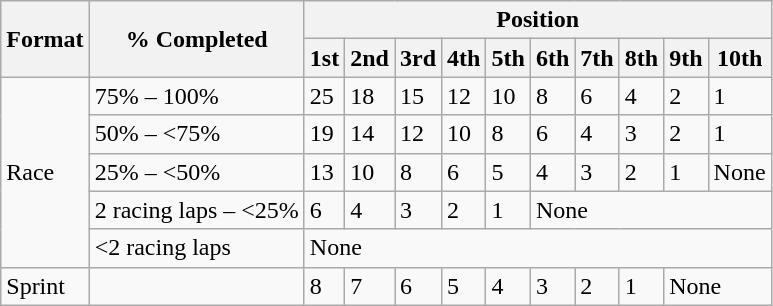<table class="wikitable">
<tr>
<th rowspan="2">Format</th>
<th rowspan="2">% Completed</th>
<th colspan="10">Position</th>
</tr>
<tr>
<th>1st</th>
<th>2nd</th>
<th>3rd</th>
<th>4th</th>
<th>5th</th>
<th>6th</th>
<th>7th</th>
<th>8th</th>
<th>9th</th>
<th>10th</th>
</tr>
<tr>
<td rowspan="5">Race</td>
<td>75% – 100%</td>
<td>25</td>
<td>18</td>
<td>15</td>
<td>12</td>
<td>10</td>
<td>8</td>
<td>6</td>
<td>4</td>
<td>2</td>
<td>1</td>
</tr>
<tr>
<td>50% – <75%</td>
<td>19</td>
<td>14</td>
<td>12</td>
<td>10</td>
<td>8</td>
<td>6</td>
<td>4</td>
<td>3</td>
<td>2</td>
<td>1</td>
</tr>
<tr>
<td>25% – <50%</td>
<td>13</td>
<td>10</td>
<td>8</td>
<td>6</td>
<td>5</td>
<td>4</td>
<td>3</td>
<td>2</td>
<td>1</td>
<td>None</td>
</tr>
<tr>
<td>2 racing laps – <25%</td>
<td>6</td>
<td>4</td>
<td>3</td>
<td>2</td>
<td>1</td>
<td colspan="5">None</td>
</tr>
<tr>
<td><2 racing laps</td>
<td colspan="10">None</td>
</tr>
<tr>
<td>Sprint</td>
<td></td>
<td>8</td>
<td>7</td>
<td>6</td>
<td>5</td>
<td>4</td>
<td>3</td>
<td>2</td>
<td>1</td>
<td colspan="2">None</td>
</tr>
</table>
